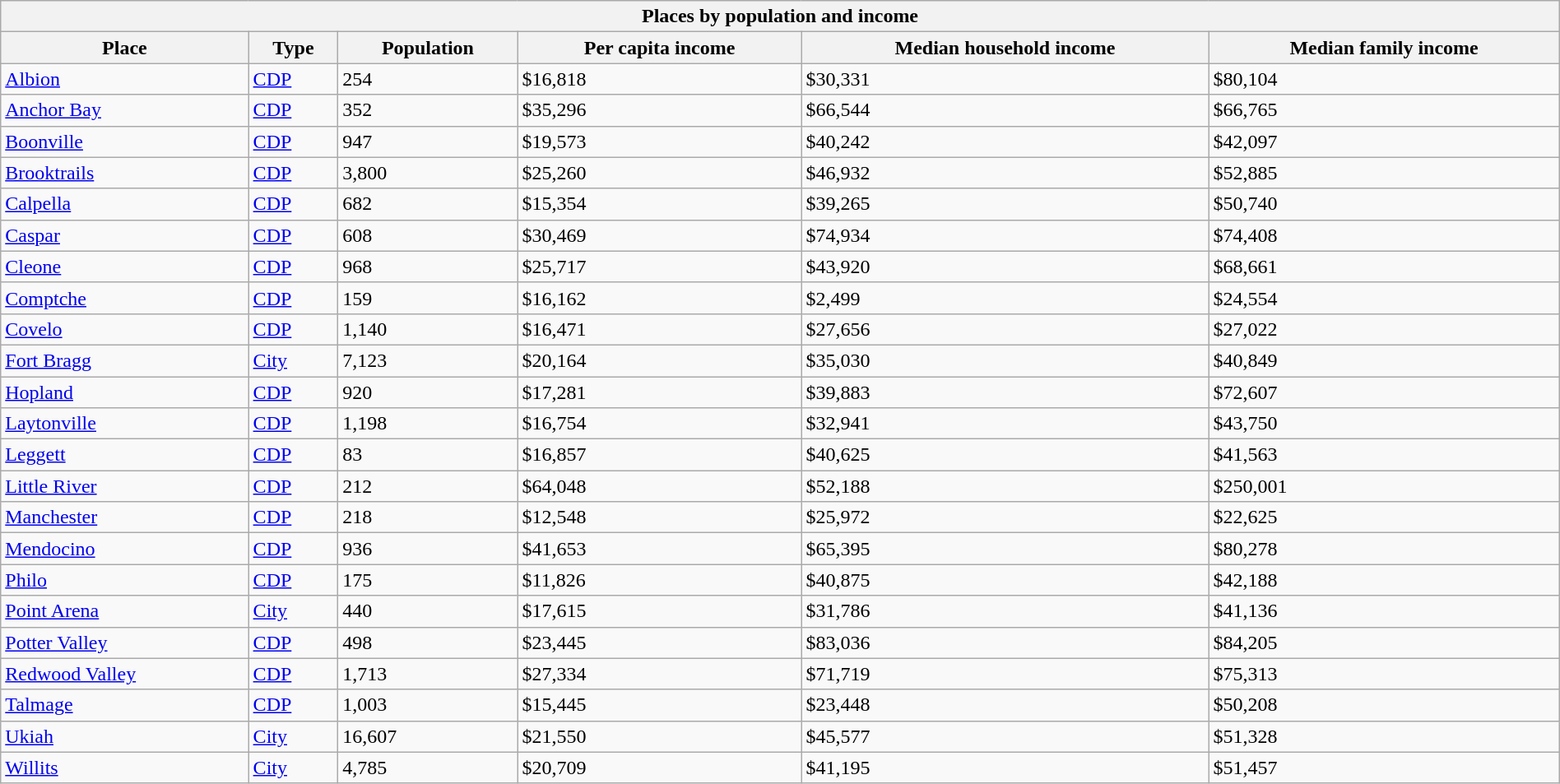<table class="wikitable sortable mw-collapsible collapsible collapsed" style="width: 100%;">
<tr>
<th colspan=6>Places by population and income</th>
</tr>
<tr>
<th>Place</th>
<th>Type</th>
<th>Population</th>
<th data-sort-type="currency">Per capita income</th>
<th data-sort-type="currency">Median household income</th>
<th data-sort-type="currency">Median family income</th>
</tr>
<tr>
<td><a href='#'>Albion</a></td>
<td><a href='#'>CDP</a></td>
<td>254</td>
<td>$16,818</td>
<td>$30,331</td>
<td>$80,104</td>
</tr>
<tr>
<td><a href='#'>Anchor Bay</a></td>
<td><a href='#'>CDP</a></td>
<td>352</td>
<td>$35,296</td>
<td>$66,544</td>
<td>$66,765</td>
</tr>
<tr>
<td><a href='#'>Boonville</a></td>
<td><a href='#'>CDP</a></td>
<td>947</td>
<td>$19,573</td>
<td>$40,242</td>
<td>$42,097</td>
</tr>
<tr>
<td><a href='#'>Brooktrails</a></td>
<td><a href='#'>CDP</a></td>
<td>3,800</td>
<td>$25,260</td>
<td>$46,932</td>
<td>$52,885</td>
</tr>
<tr>
<td><a href='#'>Calpella</a></td>
<td><a href='#'>CDP</a></td>
<td>682</td>
<td>$15,354</td>
<td>$39,265</td>
<td>$50,740</td>
</tr>
<tr>
<td><a href='#'>Caspar</a></td>
<td><a href='#'>CDP</a></td>
<td>608</td>
<td>$30,469</td>
<td>$74,934</td>
<td>$74,408</td>
</tr>
<tr>
<td><a href='#'>Cleone</a></td>
<td><a href='#'>CDP</a></td>
<td>968</td>
<td>$25,717</td>
<td>$43,920</td>
<td>$68,661</td>
</tr>
<tr>
<td><a href='#'>Comptche</a></td>
<td><a href='#'>CDP</a></td>
<td>159</td>
<td>$16,162</td>
<td>$2,499</td>
<td>$24,554</td>
</tr>
<tr>
<td><a href='#'>Covelo</a></td>
<td><a href='#'>CDP</a></td>
<td>1,140</td>
<td>$16,471</td>
<td>$27,656</td>
<td>$27,022</td>
</tr>
<tr>
<td><a href='#'>Fort Bragg</a></td>
<td><a href='#'>City</a></td>
<td>7,123</td>
<td>$20,164</td>
<td>$35,030</td>
<td>$40,849</td>
</tr>
<tr>
<td><a href='#'>Hopland</a></td>
<td><a href='#'>CDP</a></td>
<td>920</td>
<td>$17,281</td>
<td>$39,883</td>
<td>$72,607</td>
</tr>
<tr>
<td><a href='#'>Laytonville</a></td>
<td><a href='#'>CDP</a></td>
<td>1,198</td>
<td>$16,754</td>
<td>$32,941</td>
<td>$43,750</td>
</tr>
<tr>
<td><a href='#'>Leggett</a></td>
<td><a href='#'>CDP</a></td>
<td>83</td>
<td>$16,857</td>
<td>$40,625</td>
<td>$41,563</td>
</tr>
<tr>
<td><a href='#'>Little River</a></td>
<td><a href='#'>CDP</a></td>
<td>212</td>
<td>$64,048</td>
<td>$52,188</td>
<td>$250,001</td>
</tr>
<tr>
<td><a href='#'>Manchester</a></td>
<td><a href='#'>CDP</a></td>
<td>218</td>
<td>$12,548</td>
<td>$25,972</td>
<td>$22,625</td>
</tr>
<tr>
<td><a href='#'>Mendocino</a></td>
<td><a href='#'>CDP</a></td>
<td>936</td>
<td>$41,653</td>
<td>$65,395</td>
<td>$80,278</td>
</tr>
<tr>
<td><a href='#'>Philo</a></td>
<td><a href='#'>CDP</a></td>
<td>175</td>
<td>$11,826</td>
<td>$40,875</td>
<td>$42,188</td>
</tr>
<tr>
<td><a href='#'>Point Arena</a></td>
<td><a href='#'>City</a></td>
<td>440</td>
<td>$17,615</td>
<td>$31,786</td>
<td>$41,136</td>
</tr>
<tr>
<td><a href='#'>Potter Valley</a></td>
<td><a href='#'>CDP</a></td>
<td>498</td>
<td>$23,445</td>
<td>$83,036</td>
<td>$84,205</td>
</tr>
<tr>
<td><a href='#'>Redwood Valley</a></td>
<td><a href='#'>CDP</a></td>
<td>1,713</td>
<td>$27,334</td>
<td>$71,719</td>
<td>$75,313</td>
</tr>
<tr>
<td><a href='#'>Talmage</a></td>
<td><a href='#'>CDP</a></td>
<td>1,003</td>
<td>$15,445</td>
<td>$23,448</td>
<td>$50,208</td>
</tr>
<tr>
<td><a href='#'>Ukiah</a></td>
<td><a href='#'>City</a></td>
<td>16,607</td>
<td>$21,550</td>
<td>$45,577</td>
<td>$51,328</td>
</tr>
<tr>
<td><a href='#'>Willits</a></td>
<td><a href='#'>City</a></td>
<td>4,785</td>
<td>$20,709</td>
<td>$41,195</td>
<td>$51,457</td>
</tr>
</table>
